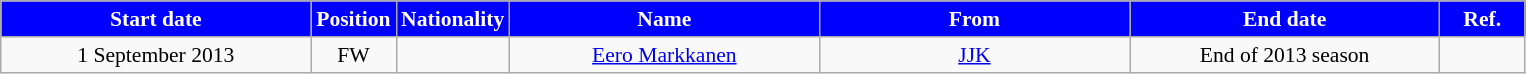<table class="wikitable"  style="text-align:center; font-size:90%; ">
<tr>
<th style="background:#00f; color:white; width:200px;">Start date</th>
<th style="background:#00f; color:white; width:50px;">Position</th>
<th style="background:#00f; color:white; width:50px;">Nationality</th>
<th style="background:#00f; color:white; width:200px;">Name</th>
<th style="background:#00f; color:white; width:200px;">From</th>
<th style="background:#00f; color:white; width:200px;">End date</th>
<th style="background:#00f; color:white; width:50px;">Ref.</th>
</tr>
<tr>
<td>1 September 2013</td>
<td>FW</td>
<td></td>
<td><a href='#'>Eero Markkanen</a></td>
<td><a href='#'>JJK</a></td>
<td>End of 2013 season</td>
<td></td>
</tr>
</table>
